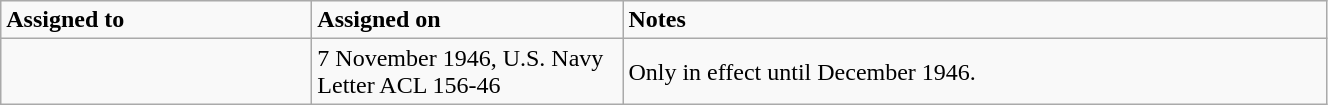<table class="wikitable" style="width: 70%;">
<tr>
<td style="width: 200px;"><strong>Assigned to</strong></td>
<td style="width: 200px;"><strong>Assigned on</strong></td>
<td><strong>Notes</strong></td>
</tr>
<tr>
<td></td>
<td>7 November 1946, U.S. Navy Letter ACL 156-46</td>
<td>Only in effect until December 1946.</td>
</tr>
</table>
